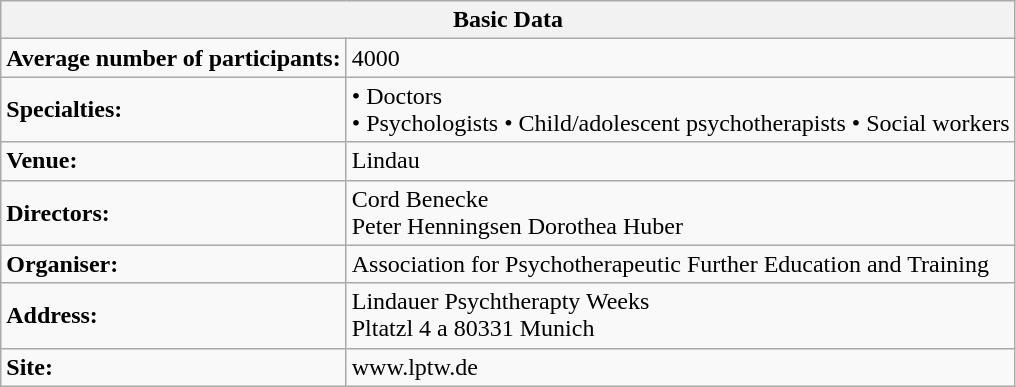<table class="wikitable">
<tr>
<th colspan="2">Basic Data</th>
</tr>
<tr>
<td><strong>Average number of participants:</strong></td>
<td>4000</td>
</tr>
<tr>
<td><strong>Specialties:</strong></td>
<td>• Doctors<br>• Psychologists
• Child/adolescent psychotherapists
• Social workers</td>
</tr>
<tr>
<td><strong>Venue:</strong></td>
<td>Lindau</td>
</tr>
<tr>
<td><strong>Directors:</strong></td>
<td>Cord Benecke<br>Peter Henningsen
Dorothea Huber</td>
</tr>
<tr>
<td><strong>Organiser:</strong></td>
<td>Association for Psychotherapeutic Further Education and Training</td>
</tr>
<tr>
<td><strong>Address:</strong></td>
<td>Lindauer Psychtherapty Weeks<br>Pltatzl 4 a
80331 Munich</td>
</tr>
<tr>
<td><strong>Site:</strong></td>
<td>www.lptw.de</td>
</tr>
</table>
